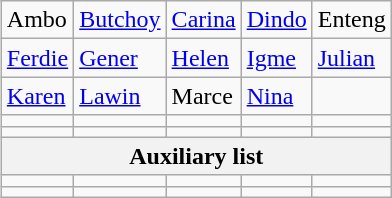<table class="wikitable" style="float:right;">
<tr>
<td>Ambo</td>
<td><a href='#'>Butchoy</a></td>
<td><a href='#'>Carina</a></td>
<td><a href='#'>Dindo</a></td>
<td>Enteng</td>
</tr>
<tr>
<td><a href='#'>Ferdie</a></td>
<td><a href='#'>Gener</a></td>
<td><a href='#'>Helen</a></td>
<td><a href='#'>Igme</a></td>
<td><a href='#'>Julian</a></td>
</tr>
<tr>
<td><a href='#'>Karen</a></td>
<td><a href='#'>Lawin</a></td>
<td>Marce</td>
<td><a href='#'>Nina</a></td>
<td></td>
</tr>
<tr>
<td></td>
<td></td>
<td></td>
<td></td>
<td></td>
</tr>
<tr>
<td></td>
<td></td>
<td></td>
<td></td>
<td></td>
</tr>
<tr>
<th colspan=5>Auxiliary list</th>
</tr>
<tr>
<td></td>
<td></td>
<td></td>
<td></td>
<td></td>
</tr>
<tr>
<td></td>
<td></td>
<td></td>
<td></td>
<td></td>
</tr>
</table>
